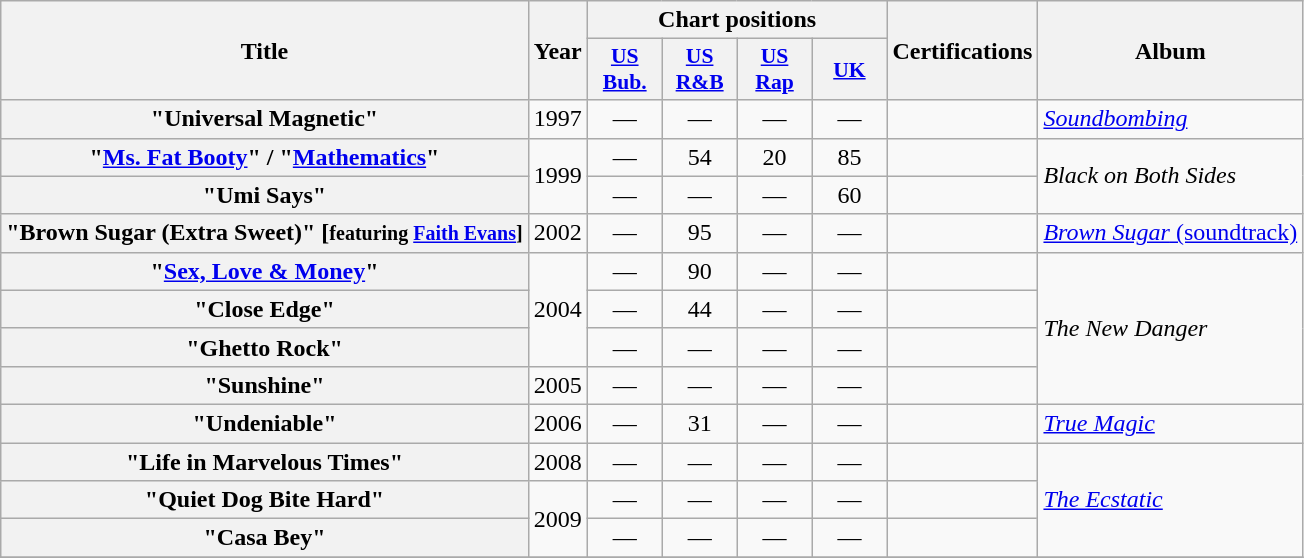<table class="wikitable plainrowheaders" style="text-align:center">
<tr>
<th rowspan="2">Title</th>
<th rowspan="2">Year</th>
<th colspan="4">Chart positions</th>
<th rowspan="2">Certifications</th>
<th rowspan="2">Album</th>
</tr>
<tr>
<th style="width:3em;font-size:90%;"><a href='#'>US<br>Bub.</a><br></th>
<th style="width:3em;font-size:90%;"><a href='#'>US R&B</a><br></th>
<th style="width:3em;font-size:90%;"><a href='#'>US Rap</a><br></th>
<th style="width:3em;font-size:90%;"><a href='#'>UK</a><br></th>
</tr>
<tr>
<th scope="row">"Universal Magnetic"</th>
<td>1997</td>
<td>—</td>
<td>—</td>
<td>—</td>
<td>—</td>
<td></td>
<td align="left"><em><a href='#'>Soundbombing</a></em></td>
</tr>
<tr>
<th scope="row">"<a href='#'>Ms. Fat Booty</a>" / "<a href='#'>Mathematics</a>"</th>
<td rowspan="2">1999</td>
<td>—</td>
<td>54</td>
<td>20</td>
<td>85</td>
<td></td>
<td rowspan="2" style="text-align:left;"><em>Black on Both Sides</em></td>
</tr>
<tr>
<th scope="row">"Umi Says"</th>
<td>—</td>
<td>—</td>
<td>—</td>
<td>60</td>
<td></td>
</tr>
<tr>
<th scope="row">"Brown Sugar (Extra Sweet)" [<small>featuring <a href='#'>Faith Evans</a>]</small></th>
<td>2002</td>
<td>—</td>
<td>95</td>
<td>—</td>
<td>—</td>
<td></td>
<td align="left"><a href='#'><em>Brown Sugar</em> (soundtrack)</a></td>
</tr>
<tr>
<th scope="row">"<a href='#'>Sex, Love & Money</a>"</th>
<td rowspan="3">2004</td>
<td>—</td>
<td>90</td>
<td>—</td>
<td>—</td>
<td></td>
<td style="text-align:left;" rowspan="4"><em>The New Danger</em></td>
</tr>
<tr>
<th scope="row">"Close Edge"</th>
<td>—</td>
<td>44</td>
<td>—</td>
<td>—</td>
<td></td>
</tr>
<tr>
<th scope="row">"Ghetto Rock"</th>
<td>—</td>
<td>—</td>
<td>—</td>
<td>—</td>
<td></td>
</tr>
<tr>
<th scope="row">"Sunshine"</th>
<td>2005</td>
<td>—</td>
<td>—</td>
<td>—</td>
<td>—</td>
<td></td>
</tr>
<tr>
<th scope="row">"Undeniable"</th>
<td>2006</td>
<td>—</td>
<td>31</td>
<td>—</td>
<td>—</td>
<td></td>
<td align="left"><em><a href='#'>True Magic</a></em></td>
</tr>
<tr>
<th scope="row">"Life in Marvelous Times"</th>
<td>2008</td>
<td>—</td>
<td>—</td>
<td>—</td>
<td>—</td>
<td></td>
<td style="text-align:left;" rowspan="3"><em><a href='#'>The Ecstatic</a></em></td>
</tr>
<tr>
<th scope="row">"Quiet Dog Bite Hard"</th>
<td rowspan="2">2009</td>
<td>—</td>
<td>—</td>
<td>—</td>
<td>—</td>
<td></td>
</tr>
<tr>
<th scope="row">"Casa Bey"</th>
<td>—</td>
<td>—</td>
<td>—</td>
<td>—</td>
<td></td>
</tr>
<tr>
</tr>
</table>
